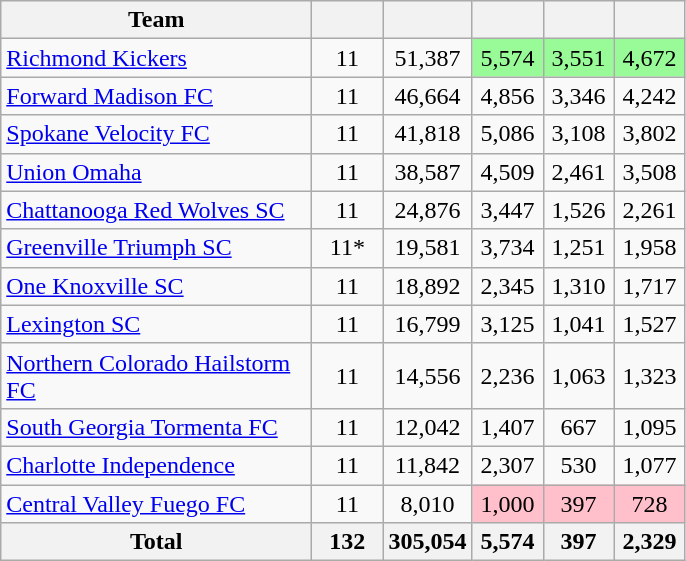<table class="wikitable sortable">
<tr>
<th width=200>Team</th>
<th width=40></th>
<th width=40></th>
<th width=40></th>
<th width=40></th>
<th width=40></th>
</tr>
<tr align=center>
<td align=left><a href='#'>Richmond Kickers</a></td>
<td>11</td>
<td>51,387</td>
<td bgcolor="#98fb98">5,574</td>
<td bgcolor="#98fb98">3,551</td>
<td bgcolor="#98fb98">4,672</td>
</tr>
<tr align=center>
<td align=left><a href='#'>Forward Madison FC</a></td>
<td>11</td>
<td>46,664</td>
<td>4,856</td>
<td>3,346</td>
<td>4,242</td>
</tr>
<tr align=center>
<td align=left><a href='#'>Spokane Velocity FC</a></td>
<td>11</td>
<td>41,818</td>
<td>5,086</td>
<td>3,108</td>
<td>3,802</td>
</tr>
<tr align=center>
<td align=left><a href='#'>Union Omaha</a></td>
<td>11</td>
<td>38,587</td>
<td>4,509</td>
<td>2,461</td>
<td>3,508</td>
</tr>
<tr align=center>
<td align=left><a href='#'>Chattanooga Red Wolves SC</a></td>
<td>11</td>
<td>24,876</td>
<td>3,447</td>
<td>1,526</td>
<td>2,261</td>
</tr>
<tr align=center>
<td align=left><a href='#'>Greenville Triumph SC</a></td>
<td>11*</td>
<td>19,581</td>
<td>3,734</td>
<td>1,251</td>
<td>1,958</td>
</tr>
<tr align=center>
<td align=left><a href='#'>One Knoxville SC</a></td>
<td>11</td>
<td>18,892</td>
<td>2,345</td>
<td>1,310</td>
<td>1,717</td>
</tr>
<tr align=center>
<td align=left><a href='#'>Lexington SC</a></td>
<td>11</td>
<td>16,799</td>
<td>3,125</td>
<td>1,041</td>
<td>1,527</td>
</tr>
<tr align=center>
<td align=left><a href='#'>Northern Colorado Hailstorm FC</a></td>
<td>11</td>
<td>14,556</td>
<td>2,236</td>
<td>1,063</td>
<td>1,323</td>
</tr>
<tr align=center>
<td align=left><a href='#'>South Georgia Tormenta FC</a></td>
<td>11</td>
<td>12,042</td>
<td>1,407</td>
<td>667</td>
<td>1,095</td>
</tr>
<tr align=center>
<td align=left><a href='#'>Charlotte Independence</a></td>
<td>11</td>
<td>11,842</td>
<td>2,307</td>
<td>530</td>
<td>1,077</td>
</tr>
<tr align=center>
<td align=left><a href='#'>Central Valley Fuego FC</a></td>
<td>11</td>
<td>8,010</td>
<td bgcolor="#ffc0cb">1,000</td>
<td bgcolor="#ffc0cb">397</td>
<td bgcolor="#ffc0cb">728</td>
</tr>
<tr align=center>
<th align=left>Total</th>
<th>132</th>
<th>305,054</th>
<th>5,574</th>
<th>397</th>
<th>2,329</th>
</tr>
</table>
